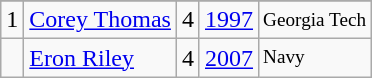<table class="wikitable">
<tr>
</tr>
<tr>
<td>1</td>
<td><a href='#'>Corey Thomas</a></td>
<td>4</td>
<td><a href='#'>1997</a></td>
<td style="font-size:80%;">Georgia Tech</td>
</tr>
<tr>
<td></td>
<td><a href='#'>Eron Riley</a></td>
<td>4</td>
<td><a href='#'>2007</a></td>
<td style="font-size:80%;">Navy</td>
</tr>
</table>
